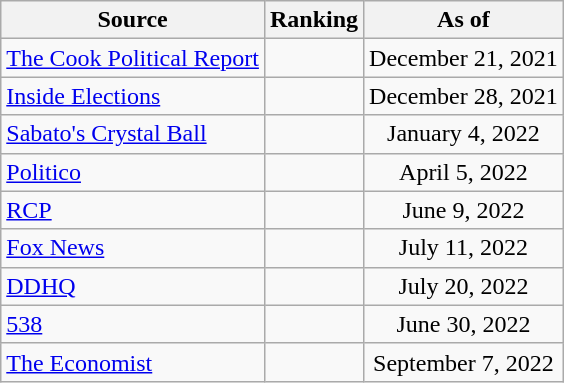<table class="wikitable" style="text-align:center">
<tr>
<th>Source</th>
<th>Ranking</th>
<th>As of</th>
</tr>
<tr>
<td align=left><a href='#'>The Cook Political Report</a></td>
<td></td>
<td>December 21, 2021</td>
</tr>
<tr>
<td align=left><a href='#'>Inside Elections</a></td>
<td></td>
<td>December 28, 2021</td>
</tr>
<tr>
<td align=left><a href='#'>Sabato's Crystal Ball</a></td>
<td></td>
<td>January 4, 2022</td>
</tr>
<tr>
<td align=left><a href='#'>Politico</a></td>
<td></td>
<td>April 5, 2022</td>
</tr>
<tr>
<td align="left"><a href='#'>RCP</a></td>
<td></td>
<td>June 9, 2022</td>
</tr>
<tr>
<td align=left><a href='#'>Fox News</a></td>
<td></td>
<td>July 11, 2022</td>
</tr>
<tr>
<td align="left"><a href='#'>DDHQ</a></td>
<td></td>
<td>July 20, 2022</td>
</tr>
<tr>
<td align="left"><a href='#'>538</a></td>
<td></td>
<td>June 30, 2022</td>
</tr>
<tr>
<td align="left"><a href='#'>The Economist</a></td>
<td></td>
<td>September 7, 2022</td>
</tr>
</table>
